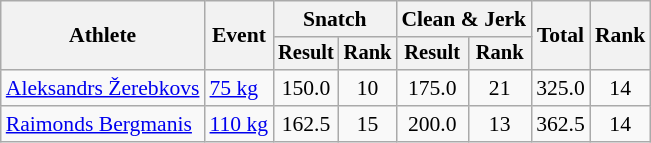<table class="wikitable" style="font-size:90%">
<tr>
<th rowspan="2">Athlete</th>
<th rowspan="2">Event</th>
<th colspan="2">Snatch</th>
<th colspan="2">Clean & Jerk</th>
<th rowspan="2">Total</th>
<th rowspan="2">Rank</th>
</tr>
<tr style="font-size:95%">
<th>Result</th>
<th>Rank</th>
<th>Result</th>
<th>Rank</th>
</tr>
<tr align=center>
<td align=left><a href='#'>Aleksandrs Žerebkovs</a></td>
<td align=left rowspan=1><a href='#'>75 kg</a></td>
<td>150.0</td>
<td>10</td>
<td>175.0</td>
<td>21</td>
<td>325.0</td>
<td>14</td>
</tr>
<tr align=center>
<td align=left><a href='#'>Raimonds Bergmanis</a></td>
<td align=left rowspan=1><a href='#'>110 kg</a></td>
<td>162.5</td>
<td>15</td>
<td>200.0</td>
<td>13</td>
<td>362.5</td>
<td>14</td>
</tr>
</table>
